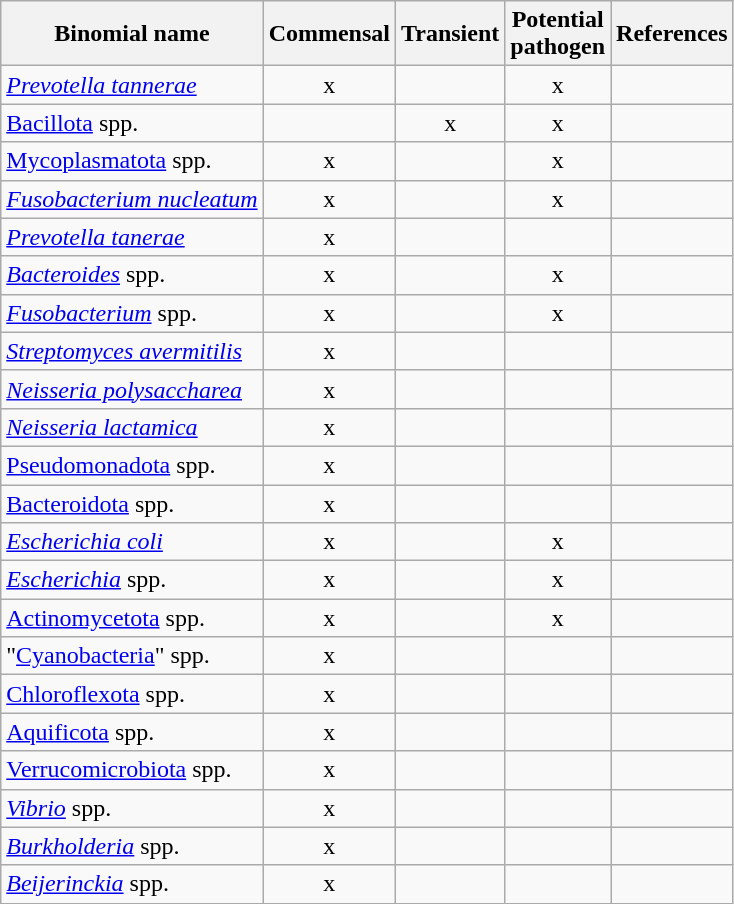<table class="wikitable sortable collapsible">
<tr>
<th>Binomial name</th>
<th>Commensal</th>
<th>Transient</th>
<th>Potential<br>pathogen</th>
<th>References</th>
</tr>
<tr>
<td><em><a href='#'>Prevotella tannerae</a> </em></td>
<td align="center">x</td>
<td></td>
<td align="center">x</td>
<td></td>
</tr>
<tr>
<td><a href='#'>Bacillota</a> spp.</td>
<td></td>
<td align="center">x</td>
<td align="center">x</td>
<td></td>
</tr>
<tr>
<td><a href='#'>Mycoplasmatota</a> spp.</td>
<td align="center">x</td>
<td></td>
<td align="center">x</td>
<td></td>
</tr>
<tr>
<td><em><a href='#'>Fusobacterium nucleatum</a></em></td>
<td align="center">x</td>
<td></td>
<td align="center">x</td>
<td></td>
</tr>
<tr>
<td><em><a href='#'>Prevotella tanerae</a></em></td>
<td align="center">x</td>
<td align="center"></td>
<td align="center"></td>
<td></td>
</tr>
<tr>
<td><em><a href='#'>Bacteroides</a></em> spp.</td>
<td align="center">x</td>
<td></td>
<td align="center">x</td>
<td></td>
</tr>
<tr>
<td><em><a href='#'>Fusobacterium</a></em> spp.</td>
<td align="center">x</td>
<td></td>
<td align="center">x</td>
<td></td>
</tr>
<tr>
<td><em><a href='#'>Streptomyces avermitilis</a></em></td>
<td align="center">x</td>
<td align="center"></td>
<td align="center"></td>
<td></td>
</tr>
<tr>
<td><em><a href='#'>Neisseria polysaccharea</a></em></td>
<td align="center">x</td>
<td align="center"></td>
<td align="center"></td>
<td></td>
</tr>
<tr>
<td><em><a href='#'>Neisseria lactamica</a></em></td>
<td align="center">x</td>
<td align="center"></td>
<td align="center"></td>
<td></td>
</tr>
<tr>
<td><a href='#'>Pseudomonadota</a> spp.</td>
<td align="center">x</td>
<td></td>
<td></td>
<td></td>
</tr>
<tr>
<td><a href='#'>Bacteroidota</a> spp.</td>
<td align="center">x</td>
<td></td>
<td></td>
<td></td>
</tr>
<tr>
<td><em><a href='#'>Escherichia coli</a></em></td>
<td align="center">x</td>
<td></td>
<td align="center">x</td>
<td></td>
</tr>
<tr>
<td><em><a href='#'>Escherichia</a></em> spp.</td>
<td align="center">x</td>
<td></td>
<td align="center">x</td>
<td></td>
</tr>
<tr>
<td><a href='#'>Actinomycetota</a> spp.</td>
<td align="center">x</td>
<td></td>
<td align="center">x</td>
<td></td>
</tr>
<tr>
<td>"<a href='#'>Cyanobacteria</a>" spp.</td>
<td align="center">x</td>
<td></td>
<td></td>
<td></td>
</tr>
<tr>
<td><a href='#'>Chloroflexota</a> spp.</td>
<td align="center">x</td>
<td></td>
<td></td>
<td></td>
</tr>
<tr>
<td><a href='#'>Aquificota</a> spp.</td>
<td align="center">x</td>
<td></td>
<td></td>
<td></td>
</tr>
<tr>
<td><a href='#'>Verrucomicrobiota</a> spp.</td>
<td align="center">x</td>
<td></td>
<td></td>
<td></td>
</tr>
<tr>
<td><em><a href='#'>Vibrio</a></em> spp.</td>
<td align="center">x</td>
<td></td>
<td></td>
<td></td>
</tr>
<tr>
<td><em><a href='#'>Burkholderia</a></em> spp.</td>
<td align="center">x</td>
<td></td>
<td></td>
<td></td>
</tr>
<tr>
<td><em><a href='#'>Beijerinckia</a></em> spp.</td>
<td align="center">x</td>
<td></td>
<td></td>
<td></td>
</tr>
</table>
